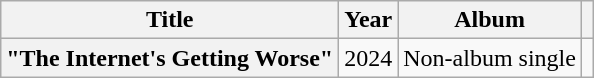<table class="wikitable plainrowheaders" s and yle="text-align:center;">
<tr>
<th scope="col">Title</th>
<th scope="col">Year</th>
<th scope="col">Album</th>
<th></th>
</tr>
<tr>
<th scope="row">"The Internet's Getting Worse"</th>
<td>2024</td>
<td>Non-album single</td>
<td></td>
</tr>
</table>
